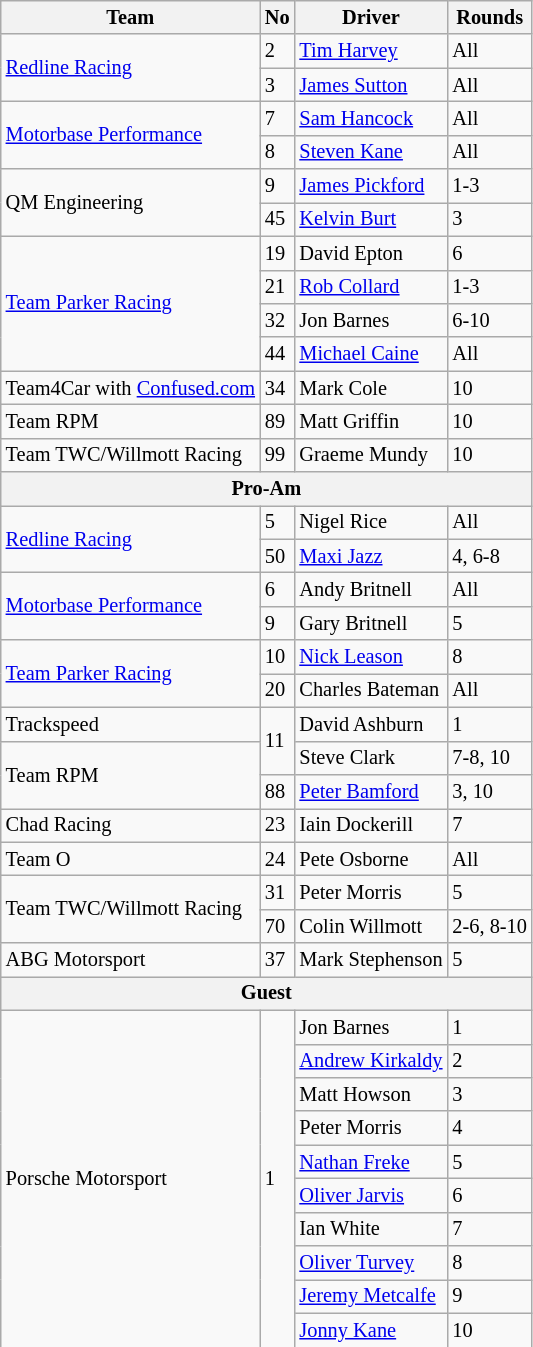<table class="wikitable" style="font-size: 85%;">
<tr>
<th>Team</th>
<th>No</th>
<th>Driver</th>
<th>Rounds</th>
</tr>
<tr>
<td rowspan=2><a href='#'>Redline Racing</a></td>
<td>2</td>
<td> <a href='#'>Tim Harvey</a></td>
<td>All</td>
</tr>
<tr>
<td>3</td>
<td> <a href='#'>James Sutton</a></td>
<td>All</td>
</tr>
<tr>
<td rowspan=2><a href='#'>Motorbase Performance</a></td>
<td>7</td>
<td> <a href='#'>Sam Hancock</a></td>
<td>All</td>
</tr>
<tr>
<td>8</td>
<td> <a href='#'>Steven Kane</a></td>
<td>All</td>
</tr>
<tr>
<td rowspan=2>QM Engineering</td>
<td>9</td>
<td> <a href='#'>James Pickford</a></td>
<td>1-3</td>
</tr>
<tr>
<td>45</td>
<td> <a href='#'>Kelvin Burt</a></td>
<td>3</td>
</tr>
<tr>
<td rowspan=4><a href='#'>Team Parker Racing</a></td>
<td>19</td>
<td> David Epton</td>
<td>6</td>
</tr>
<tr>
<td>21</td>
<td> <a href='#'>Rob Collard</a></td>
<td>1-3</td>
</tr>
<tr>
<td>32</td>
<td> Jon Barnes</td>
<td>6-10</td>
</tr>
<tr>
<td>44</td>
<td> <a href='#'>Michael Caine</a></td>
<td>All</td>
</tr>
<tr>
<td>Team4Car with <a href='#'>Confused.com</a></td>
<td>34</td>
<td> Mark Cole</td>
<td>10</td>
</tr>
<tr>
<td>Team RPM</td>
<td>89</td>
<td> Matt Griffin</td>
<td>10</td>
</tr>
<tr>
<td>Team TWC/Willmott Racing</td>
<td>99</td>
<td> Graeme Mundy</td>
<td>10</td>
</tr>
<tr>
<th colspan=4>Pro-Am</th>
</tr>
<tr>
<td rowspan=2><a href='#'>Redline Racing</a></td>
<td>5</td>
<td> Nigel Rice</td>
<td>All</td>
</tr>
<tr>
<td>50</td>
<td> <a href='#'>Maxi Jazz</a></td>
<td>4, 6-8</td>
</tr>
<tr>
<td rowspan=2><a href='#'>Motorbase Performance</a></td>
<td>6</td>
<td> Andy Britnell</td>
<td>All</td>
</tr>
<tr>
<td>9</td>
<td> Gary Britnell</td>
<td>5</td>
</tr>
<tr>
<td rowspan=2><a href='#'>Team Parker Racing</a></td>
<td>10</td>
<td> <a href='#'>Nick Leason</a></td>
<td>8</td>
</tr>
<tr>
<td>20</td>
<td> Charles Bateman</td>
<td>All</td>
</tr>
<tr>
<td>Trackspeed</td>
<td rowspan=2>11</td>
<td> David Ashburn</td>
<td>1</td>
</tr>
<tr>
<td rowspan=2>Team RPM</td>
<td> Steve Clark</td>
<td>7-8, 10</td>
</tr>
<tr>
<td>88</td>
<td> <a href='#'>Peter Bamford</a></td>
<td>3, 10</td>
</tr>
<tr>
<td>Chad Racing</td>
<td>23</td>
<td> Iain Dockerill</td>
<td>7</td>
</tr>
<tr>
<td>Team O</td>
<td>24</td>
<td> Pete Osborne</td>
<td>All</td>
</tr>
<tr>
<td rowspan=2>Team TWC/Willmott Racing</td>
<td>31</td>
<td> Peter Morris</td>
<td>5</td>
</tr>
<tr>
<td>70</td>
<td> Colin Willmott</td>
<td>2-6, 8-10</td>
</tr>
<tr>
<td>ABG Motorsport</td>
<td>37</td>
<td> Mark Stephenson</td>
<td>5</td>
</tr>
<tr>
<th colspan=4>Guest</th>
</tr>
<tr>
<td rowspan=10>Porsche Motorsport</td>
<td rowspan=10>1</td>
<td> Jon Barnes</td>
<td>1</td>
</tr>
<tr>
<td> <a href='#'>Andrew Kirkaldy</a></td>
<td>2</td>
</tr>
<tr>
<td> Matt Howson</td>
<td>3</td>
</tr>
<tr>
<td> Peter Morris</td>
<td>4</td>
</tr>
<tr>
<td> <a href='#'>Nathan Freke</a></td>
<td>5</td>
</tr>
<tr>
<td> <a href='#'>Oliver Jarvis</a></td>
<td>6</td>
</tr>
<tr>
<td> Ian White</td>
<td>7</td>
</tr>
<tr>
<td> <a href='#'>Oliver Turvey</a></td>
<td>8</td>
</tr>
<tr>
<td> <a href='#'>Jeremy Metcalfe</a></td>
<td>9</td>
</tr>
<tr>
<td> <a href='#'>Jonny Kane</a></td>
<td>10</td>
</tr>
<tr>
</tr>
</table>
